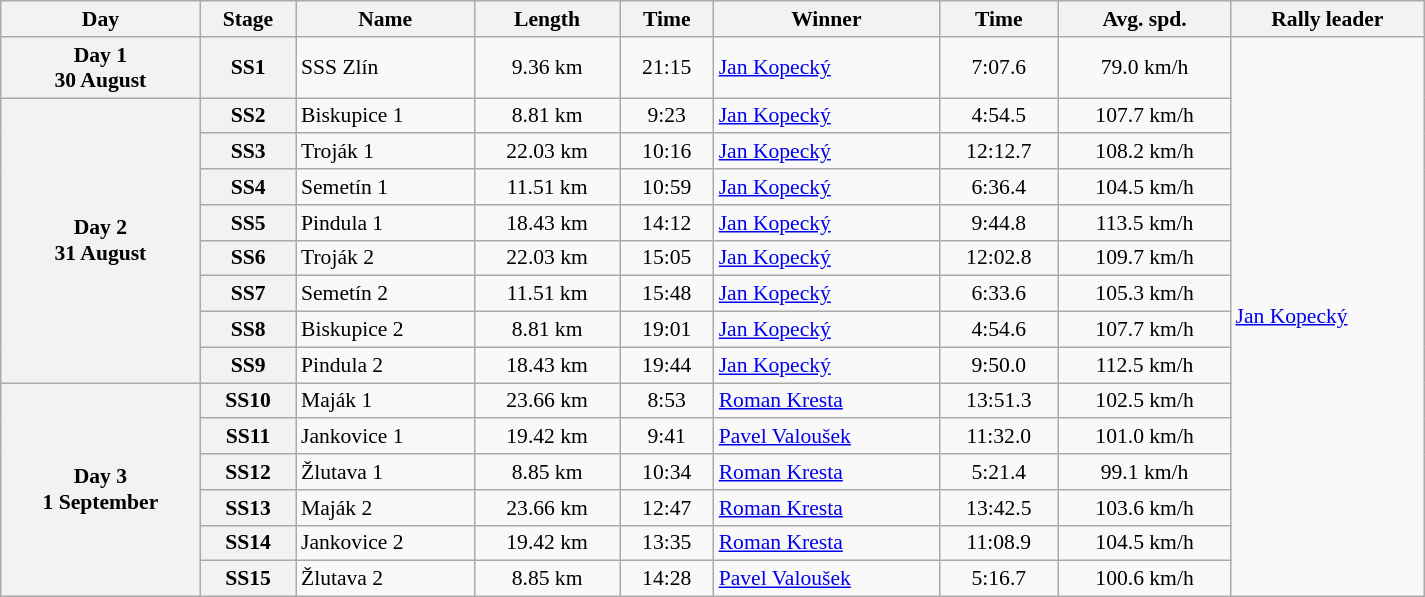<table class="wikitable"  style="width:100%; text-align:center; font-size:90%; max-width:950px;">
<tr>
<th>Day</th>
<th>Stage</th>
<th>Name</th>
<th>Length</th>
<th>Time</th>
<th>Winner</th>
<th>Time</th>
<th>Avg. spd.</th>
<th>Rally leader</th>
</tr>
<tr>
<th rowspan=1>Day 1<br>30 August</th>
<th>SS1</th>
<td align=left>SSS Zlín</td>
<td>9.36 km</td>
<td>21:15</td>
<td align=left> <a href='#'>Jan Kopecký</a></td>
<td>7:07.6</td>
<td>79.0 km/h</td>
<td style="text-align:left;" rowspan="15"> <a href='#'>Jan Kopecký</a></td>
</tr>
<tr>
<th rowspan=8>Day 2<br>31 August</th>
<th>SS2</th>
<td align=left>Biskupice 1</td>
<td>8.81 km</td>
<td>9:23</td>
<td align=left> <a href='#'>Jan Kopecký</a></td>
<td>4:54.5</td>
<td>107.7 km/h</td>
</tr>
<tr>
<th>SS3</th>
<td align=left>Troják 1</td>
<td>22.03 km</td>
<td>10:16</td>
<td align=left> <a href='#'>Jan Kopecký</a></td>
<td>12:12.7</td>
<td>108.2 km/h</td>
</tr>
<tr>
<th>SS4</th>
<td align=left>Semetín 1</td>
<td>11.51 km</td>
<td>10:59</td>
<td align=left> <a href='#'>Jan Kopecký</a></td>
<td>6:36.4</td>
<td>104.5 km/h</td>
</tr>
<tr>
<th>SS5</th>
<td align=left>Pindula 1</td>
<td>18.43 km</td>
<td>14:12</td>
<td align=left> <a href='#'>Jan Kopecký</a></td>
<td>9:44.8</td>
<td>113.5 km/h</td>
</tr>
<tr>
<th>SS6</th>
<td align=left>Troják 2</td>
<td>22.03 km</td>
<td>15:05</td>
<td align=left> <a href='#'>Jan Kopecký</a></td>
<td>12:02.8</td>
<td>109.7 km/h</td>
</tr>
<tr>
<th>SS7</th>
<td align=left>Semetín 2</td>
<td>11.51 km</td>
<td>15:48</td>
<td align=left> <a href='#'>Jan Kopecký</a></td>
<td>6:33.6</td>
<td>105.3 km/h</td>
</tr>
<tr>
<th>SS8</th>
<td align=left>Biskupice 2</td>
<td>8.81 km</td>
<td>19:01</td>
<td align=left> <a href='#'>Jan Kopecký</a></td>
<td>4:54.6</td>
<td>107.7 km/h</td>
</tr>
<tr>
<th>SS9</th>
<td align=left>Pindula 2</td>
<td>18.43 km</td>
<td>19:44</td>
<td align=left> <a href='#'>Jan Kopecký</a></td>
<td>9:50.0</td>
<td>112.5 km/h</td>
</tr>
<tr>
<th rowspan=6>Day 3<br>1 September</th>
<th>SS10</th>
<td align=left>Maják 1</td>
<td>23.66 km</td>
<td>8:53</td>
<td align=left> <a href='#'>Roman Kresta</a></td>
<td>13:51.3</td>
<td>102.5 km/h</td>
</tr>
<tr>
<th>SS11</th>
<td align=left>Jankovice 1</td>
<td>19.42 km</td>
<td>9:41</td>
<td align=left> <a href='#'>Pavel Valoušek</a></td>
<td>11:32.0</td>
<td>101.0 km/h</td>
</tr>
<tr>
<th>SS12</th>
<td align=left>Žlutava 1</td>
<td>8.85 km</td>
<td>10:34</td>
<td align=left> <a href='#'>Roman Kresta</a></td>
<td>5:21.4</td>
<td>99.1 km/h</td>
</tr>
<tr>
<th>SS13</th>
<td align=left>Maják 2</td>
<td>23.66 km</td>
<td>12:47</td>
<td align=left> <a href='#'>Roman Kresta</a></td>
<td>13:42.5</td>
<td>103.6 km/h</td>
</tr>
<tr>
<th>SS14</th>
<td align=left>Jankovice 2</td>
<td>19.42 km</td>
<td>13:35</td>
<td align=left> <a href='#'>Roman Kresta</a></td>
<td>11:08.9</td>
<td>104.5 km/h</td>
</tr>
<tr>
<th>SS15</th>
<td align=left>Žlutava 2</td>
<td>8.85 km</td>
<td>14:28</td>
<td align=left> <a href='#'>Pavel Valoušek</a></td>
<td>5:16.7</td>
<td>100.6 km/h</td>
</tr>
</table>
